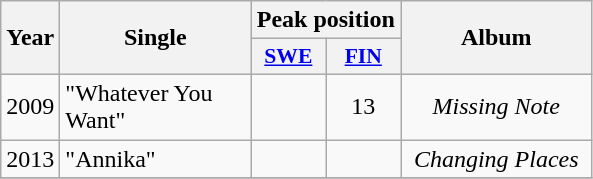<table class="wikitable">
<tr>
<th align="center" rowspan="2" width="10">Year</th>
<th align="center" rowspan="2" width="120">Single</th>
<th align="center" colspan="2" width="20">Peak position</th>
<th align="center" rowspan="2" width="120">Album</th>
</tr>
<tr>
<th scope="col" style="width:3em;font-size:90%;"><a href='#'>SWE</a><br></th>
<th scope="col" style="width:3em;font-size:90%;"><a href='#'>FIN</a><br></th>
</tr>
<tr>
<td style="text-align:center;">2009</td>
<td>"Whatever You Want"</td>
<td style="text-align:center;"></td>
<td style="text-align:center;">13</td>
<td style="text-align:center;"><em>Missing Note</em></td>
</tr>
<tr>
<td style="text-align:center;">2013</td>
<td>"Annika"</td>
<td style="text-align:center;"></td>
<td style="text-align:center;"></td>
<td style="text-align:center;"><em>Changing Places</em></td>
</tr>
<tr>
</tr>
</table>
